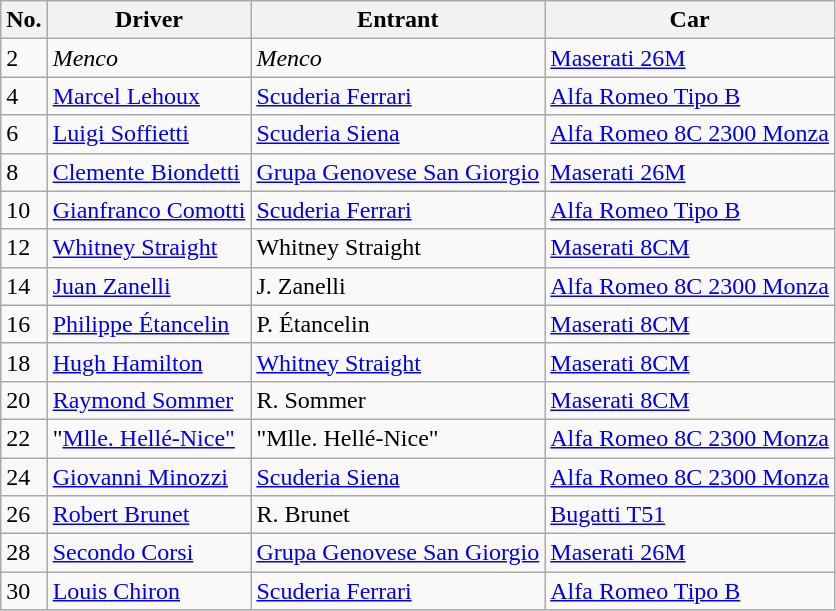<table class="wikitable">
<tr>
<th>No.</th>
<th>Driver</th>
<th>Entrant</th>
<th>Car</th>
</tr>
<tr>
<td>2</td>
<td><em>Menco</em></td>
<td><em>Menco</em></td>
<td><a href='#'>Maserati 26M</a></td>
</tr>
<tr>
<td>4</td>
<td> <a href='#'>Marcel Lehoux</a></td>
<td><a href='#'>Scuderia Ferrari</a></td>
<td><a href='#'>Alfa Romeo Tipo B</a></td>
</tr>
<tr>
<td>6</td>
<td> <a href='#'>Luigi Soffietti</a></td>
<td><a href='#'>Scuderia Siena</a></td>
<td><a href='#'>Alfa Romeo 8C 2300 Monza</a></td>
</tr>
<tr>
<td>8</td>
<td> <a href='#'>Clemente Biondetti</a></td>
<td><a href='#'>Grupa Genovese San Giorgio</a></td>
<td><a href='#'>Maserati 26M</a></td>
</tr>
<tr>
<td>10</td>
<td> <a href='#'>Gianfranco Comotti</a></td>
<td><a href='#'>Scuderia Ferrari</a></td>
<td><a href='#'>Alfa Romeo Tipo B</a></td>
</tr>
<tr>
<td>12</td>
<td> <a href='#'>Whitney Straight</a></td>
<td>Whitney Straight</td>
<td><a href='#'>Maserati 8CM</a></td>
</tr>
<tr>
<td>14</td>
<td> <a href='#'>Juan Zanelli</a></td>
<td>J. Zanelli</td>
<td><a href='#'>Alfa Romeo 8C 2300 Monza</a></td>
</tr>
<tr>
<td>16</td>
<td> <a href='#'>Philippe Étancelin</a></td>
<td>P. Étancelin</td>
<td><a href='#'>Maserati 8CM</a></td>
</tr>
<tr>
<td>18</td>
<td> <a href='#'>Hugh Hamilton</a></td>
<td><a href='#'>Whitney Straight</a></td>
<td><a href='#'>Maserati 8CM</a></td>
</tr>
<tr>
<td>20</td>
<td> <a href='#'>Raymond Sommer</a></td>
<td>R. Sommer</td>
<td><a href='#'>Maserati 8CM</a></td>
</tr>
<tr>
<td>22</td>
<td> "<a href='#'>Mlle. Hellé-Nice"</a></td>
<td>"Mlle. Hellé-Nice"</td>
<td><a href='#'>Alfa Romeo 8C 2300 Monza</a></td>
</tr>
<tr>
<td>24</td>
<td> <a href='#'>Giovanni Minozzi</a></td>
<td><a href='#'>Scuderia Siena</a></td>
<td><a href='#'>Alfa Romeo 8C 2300 Monza</a></td>
</tr>
<tr>
<td>26</td>
<td> <a href='#'>Robert Brunet</a></td>
<td>R. Brunet</td>
<td><a href='#'>Bugatti T51</a></td>
</tr>
<tr>
<td>28</td>
<td> <a href='#'>Secondo Corsi</a></td>
<td><a href='#'>Grupa Genovese San Giorgio</a></td>
<td><a href='#'>Maserati 26M</a></td>
</tr>
<tr>
<td>30</td>
<td> <a href='#'>Louis Chiron</a></td>
<td><a href='#'>Scuderia Ferrari</a></td>
<td><a href='#'>Alfa Romeo Tipo B</a></td>
</tr>
</table>
